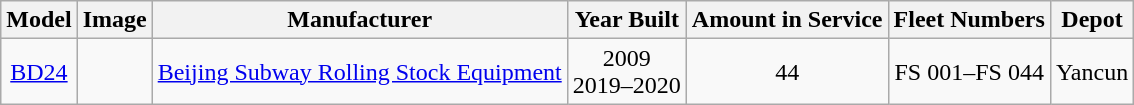<table class="wikitable" style="border-collapse: collapse; text-align: center;">
<tr>
<th>Model</th>
<th>Image</th>
<th>Manufacturer</th>
<th>Year Built</th>
<th>Amount in Service</th>
<th>Fleet Numbers</th>
<th>Depot</th>
</tr>
<tr>
<td><a href='#'>BD24</a></td>
<td></td>
<td><a href='#'>Beijing Subway Rolling Stock Equipment</a></td>
<td>2009<br>2019–2020</td>
<td>44</td>
<td>FS 001–FS 044</td>
<td>Yancun</td>
</tr>
</table>
